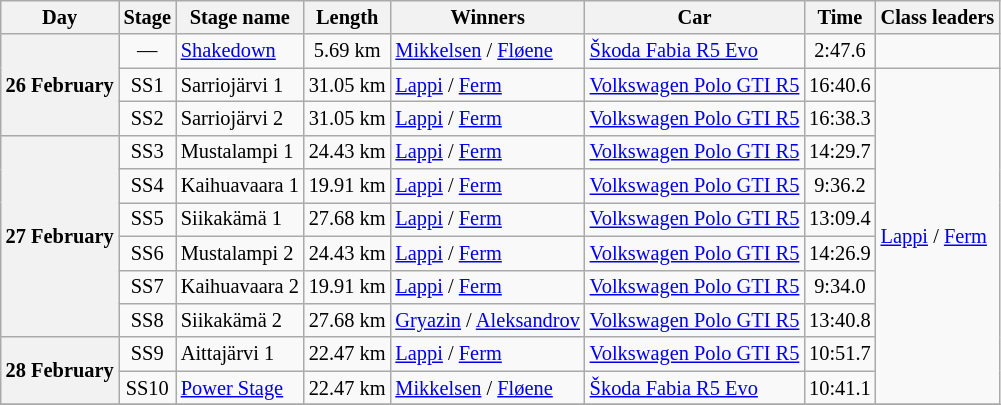<table class="wikitable" style="font-size: 85%;">
<tr>
<th>Day</th>
<th>Stage</th>
<th>Stage name</th>
<th>Length</th>
<th>Winners</th>
<th>Car</th>
<th>Time</th>
<th>Class leaders</th>
</tr>
<tr>
<th rowspan="3" nowrap>26 February</th>
<td align="center">—</td>
<td nowrap><a href='#'>Shakedown</a></td>
<td align="center">5.69 km</td>
<td><a href='#'>Mikkelsen</a> / <a href='#'>Fløene</a></td>
<td><a href='#'>Škoda Fabia R5 Evo</a></td>
<td align="center">2:47.6</td>
<td></td>
</tr>
<tr>
<td align="center">SS1</td>
<td>Sarriojärvi 1</td>
<td align="center">31.05 km</td>
<td><a href='#'>Lappi</a> / <a href='#'>Ferm</a></td>
<td><a href='#'>Volkswagen Polo GTI R5</a></td>
<td align="center">16:40.6</td>
<td rowspan="10"><a href='#'>Lappi</a> / <a href='#'>Ferm</a></td>
</tr>
<tr>
<td align="center">SS2</td>
<td>Sarriojärvi 2</td>
<td align="center">31.05 km</td>
<td><a href='#'>Lappi</a> / <a href='#'>Ferm</a></td>
<td><a href='#'>Volkswagen Polo GTI R5</a></td>
<td align="center">16:38.3</td>
</tr>
<tr>
<th rowspan="6">27 February</th>
<td align="center">SS3</td>
<td>Mustalampi 1</td>
<td align="center">24.43 km</td>
<td><a href='#'>Lappi</a> / <a href='#'>Ferm</a></td>
<td><a href='#'>Volkswagen Polo GTI R5</a></td>
<td align="center">14:29.7</td>
</tr>
<tr>
<td align="center">SS4</td>
<td>Kaihuavaara 1</td>
<td align="center">19.91 km</td>
<td><a href='#'>Lappi</a> / <a href='#'>Ferm</a></td>
<td><a href='#'>Volkswagen Polo GTI R5</a></td>
<td align="center">9:36.2</td>
</tr>
<tr>
<td align="center">SS5</td>
<td>Siikakämä 1</td>
<td align="center">27.68 km</td>
<td><a href='#'>Lappi</a> / <a href='#'>Ferm</a></td>
<td><a href='#'>Volkswagen Polo GTI R5</a></td>
<td align="center">13:09.4</td>
</tr>
<tr>
<td align="center">SS6</td>
<td>Mustalampi 2</td>
<td align="center">24.43 km</td>
<td><a href='#'>Lappi</a> / <a href='#'>Ferm</a></td>
<td><a href='#'>Volkswagen Polo GTI R5</a></td>
<td align="center">14:26.9</td>
</tr>
<tr>
<td align="center">SS7</td>
<td>Kaihuavaara 2</td>
<td align="center">19.91 km</td>
<td><a href='#'>Lappi</a> / <a href='#'>Ferm</a></td>
<td><a href='#'>Volkswagen Polo GTI R5</a></td>
<td align="center">9:34.0</td>
</tr>
<tr>
<td align="center">SS8</td>
<td>Siikakämä 2</td>
<td align="center">27.68 km</td>
<td><a href='#'>Gryazin</a> / <a href='#'>Aleksandrov</a></td>
<td><a href='#'>Volkswagen Polo GTI R5</a></td>
<td align="center">13:40.8</td>
</tr>
<tr>
<th rowspan="2">28 February</th>
<td align="center">SS9</td>
<td>Aittajärvi 1</td>
<td align="center">22.47 km</td>
<td><a href='#'>Lappi</a> / <a href='#'>Ferm</a></td>
<td><a href='#'>Volkswagen Polo GTI R5</a></td>
<td align="center">10:51.7</td>
</tr>
<tr>
<td align="center">SS10</td>
<td nowrap><a href='#'>Power Stage</a></td>
<td align="center">22.47 km</td>
<td><a href='#'>Mikkelsen</a> / <a href='#'>Fløene</a></td>
<td><a href='#'>Škoda Fabia R5 Evo</a></td>
<td align="center">10:41.1</td>
</tr>
<tr>
</tr>
</table>
